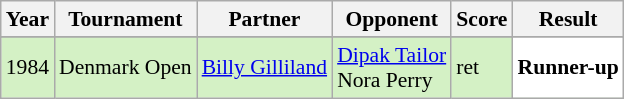<table class="sortable wikitable" style="font-size: 90%;">
<tr>
<th>Year</th>
<th>Tournament</th>
<th>Partner</th>
<th>Opponent</th>
<th>Score</th>
<th>Result</th>
</tr>
<tr>
</tr>
<tr style="background:#D4F1C5">
<td align="center">1984</td>
<td align="left">Denmark Open</td>
<td align="left"> <a href='#'>Billy Gilliland</a></td>
<td align="left"> <a href='#'>Dipak Tailor</a><br> Nora Perry</td>
<td align="left">ret</td>
<td style="text-align:left; background:white"> <strong>Runner-up</strong></td>
</tr>
</table>
